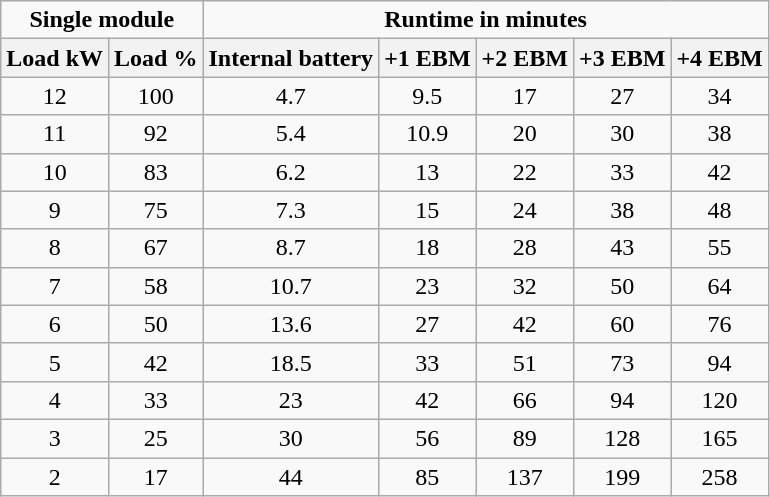<table class="wikitable" border="1">
<tr>
<td colspan="2" align="center"><strong>Single module</strong></td>
<td colspan="5" align="center"><strong>Runtime in minutes</strong></td>
</tr>
<tr>
<th>Load kW</th>
<th>Load %</th>
<th>Internal battery</th>
<th>+1 EBM</th>
<th>+2 EBM</th>
<th>+3 EBM</th>
<th>+4 EBM</th>
</tr>
<tr align="center" |>
<td>12</td>
<td>100</td>
<td>4.7</td>
<td>9.5</td>
<td>17</td>
<td>27</td>
<td>34</td>
</tr>
<tr align="center" |>
<td>11</td>
<td>92</td>
<td>5.4</td>
<td>10.9</td>
<td>20</td>
<td>30</td>
<td>38</td>
</tr>
<tr align="center" |>
<td>10</td>
<td>83</td>
<td>6.2</td>
<td>13</td>
<td>22</td>
<td>33</td>
<td>42</td>
</tr>
<tr align="center" |>
<td>9</td>
<td>75</td>
<td>7.3</td>
<td>15</td>
<td>24</td>
<td>38</td>
<td>48</td>
</tr>
<tr align="center" |>
<td>8</td>
<td>67</td>
<td>8.7</td>
<td>18</td>
<td>28</td>
<td>43</td>
<td>55</td>
</tr>
<tr align="center" |>
<td>7</td>
<td>58</td>
<td>10.7</td>
<td>23</td>
<td>32</td>
<td>50</td>
<td>64</td>
</tr>
<tr align="center" |>
<td>6</td>
<td>50</td>
<td>13.6</td>
<td>27</td>
<td>42</td>
<td>60</td>
<td>76</td>
</tr>
<tr align="center" |>
<td>5</td>
<td>42</td>
<td>18.5</td>
<td>33</td>
<td>51</td>
<td>73</td>
<td>94</td>
</tr>
<tr align="center" |>
<td>4</td>
<td>33</td>
<td>23</td>
<td>42</td>
<td>66</td>
<td>94</td>
<td>120</td>
</tr>
<tr align="center" |>
<td>3</td>
<td>25</td>
<td>30</td>
<td>56</td>
<td>89</td>
<td>128</td>
<td>165</td>
</tr>
<tr align="center" |>
<td>2</td>
<td>17</td>
<td>44</td>
<td>85</td>
<td>137</td>
<td>199</td>
<td>258</td>
</tr>
</table>
